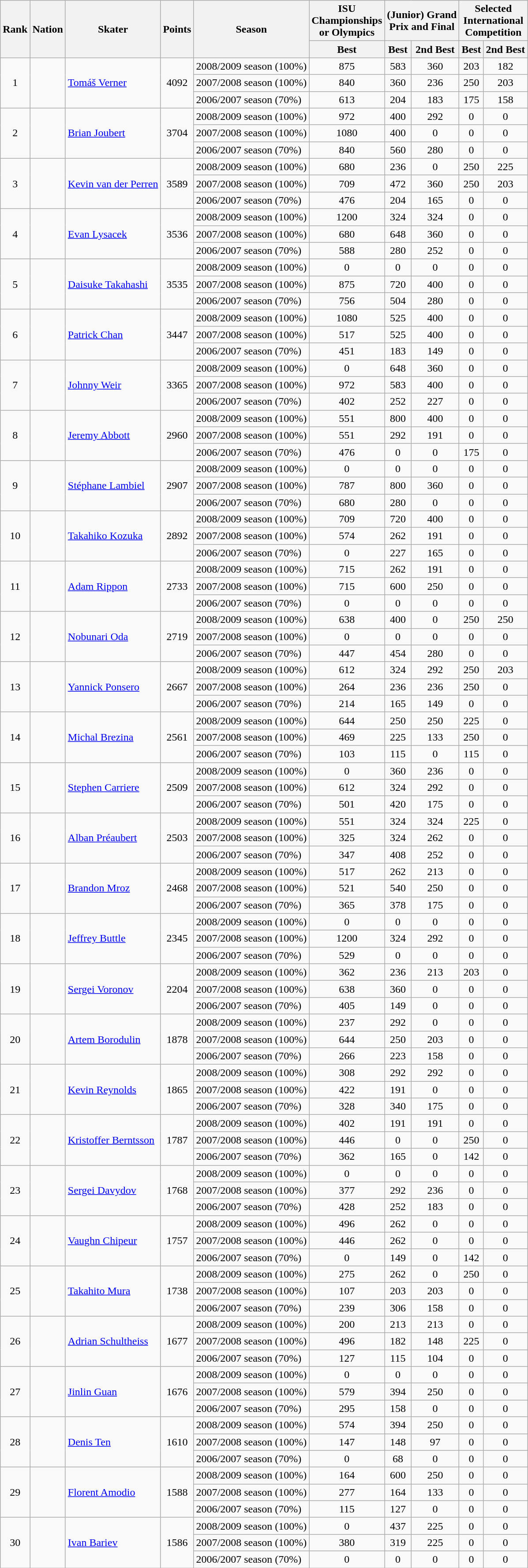<table class="wikitable sortable" style="text-align: center;">
<tr>
<th rowspan="2">Rank</th>
<th rowspan="2">Nation</th>
<th rowspan="2">Skater</th>
<th rowspan="2">Points</th>
<th rowspan="2">Season</th>
<th>ISU <br> Championships <br> or Olympics</th>
<th colspan="2">(Junior) Grand <br> Prix and Final</th>
<th colspan="2">Selected <br> International <br> Competition</th>
</tr>
<tr>
<th>Best</th>
<th>Best</th>
<th>2nd Best</th>
<th>Best</th>
<th>2nd Best</th>
</tr>
<tr>
<td rowspan="3">1</td>
<td rowspan="3" style="text-align: left;"></td>
<td rowspan="3" style="text-align: left;"><a href='#'>Tomáš Verner</a></td>
<td rowspan="3">4092</td>
<td style="text-align: left;">2008/2009 season (100%)</td>
<td>875</td>
<td>583</td>
<td>360</td>
<td>203</td>
<td>182</td>
</tr>
<tr>
<td style="text-align: left;">2007/2008 season (100%)</td>
<td>840</td>
<td>360</td>
<td>236</td>
<td>250</td>
<td>203</td>
</tr>
<tr>
<td style="text-align: left;">2006/2007 season (70%)</td>
<td>613</td>
<td>204</td>
<td>183</td>
<td>175</td>
<td>158</td>
</tr>
<tr>
<td rowspan="3">2</td>
<td rowspan="3" style="text-align: left;"></td>
<td rowspan="3" style="text-align: left;"><a href='#'>Brian Joubert</a></td>
<td rowspan="3">3704</td>
<td style="text-align: left;">2008/2009 season (100%)</td>
<td>972</td>
<td>400</td>
<td>292</td>
<td>0</td>
<td>0</td>
</tr>
<tr>
<td style="text-align: left;">2007/2008 season (100%)</td>
<td>1080</td>
<td>400</td>
<td>0</td>
<td>0</td>
<td>0</td>
</tr>
<tr>
<td style="text-align: left;">2006/2007 season (70%)</td>
<td>840</td>
<td>560</td>
<td>280</td>
<td>0</td>
<td>0</td>
</tr>
<tr>
<td rowspan="3">3</td>
<td rowspan="3" style="text-align: left;"></td>
<td rowspan="3" style="text-align: left;"><a href='#'>Kevin van der Perren</a></td>
<td rowspan="3">3589</td>
<td style="text-align: left;">2008/2009 season (100%)</td>
<td>680</td>
<td>236</td>
<td>0</td>
<td>250</td>
<td>225</td>
</tr>
<tr>
<td style="text-align: left;">2007/2008 season (100%)</td>
<td>709</td>
<td>472</td>
<td>360</td>
<td>250</td>
<td>203</td>
</tr>
<tr>
<td style="text-align: left;">2006/2007 season (70%)</td>
<td>476</td>
<td>204</td>
<td>165</td>
<td>0</td>
<td>0</td>
</tr>
<tr>
<td rowspan="3">4</td>
<td rowspan="3" style="text-align: left;"></td>
<td rowspan="3" style="text-align: left;"><a href='#'>Evan Lysacek</a></td>
<td rowspan="3">3536</td>
<td style="text-align: left;">2008/2009 season (100%)</td>
<td>1200</td>
<td>324</td>
<td>324</td>
<td>0</td>
<td>0</td>
</tr>
<tr>
<td style="text-align: left;">2007/2008 season (100%)</td>
<td>680</td>
<td>648</td>
<td>360</td>
<td>0</td>
<td>0</td>
</tr>
<tr>
<td style="text-align: left;">2006/2007 season (70%)</td>
<td>588</td>
<td>280</td>
<td>252</td>
<td>0</td>
<td>0</td>
</tr>
<tr>
<td rowspan="3">5</td>
<td rowspan="3" style="text-align: left;"></td>
<td rowspan="3" style="text-align: left;"><a href='#'>Daisuke Takahashi</a></td>
<td rowspan="3">3535</td>
<td style="text-align: left;">2008/2009 season (100%)</td>
<td>0</td>
<td>0</td>
<td>0</td>
<td>0</td>
<td>0</td>
</tr>
<tr>
<td style="text-align: left;">2007/2008 season (100%)</td>
<td>875</td>
<td>720</td>
<td>400</td>
<td>0</td>
<td>0</td>
</tr>
<tr>
<td style="text-align: left;">2006/2007 season (70%)</td>
<td>756</td>
<td>504</td>
<td>280</td>
<td>0</td>
<td>0</td>
</tr>
<tr>
<td rowspan="3">6</td>
<td rowspan="3" style="text-align: left;"></td>
<td rowspan="3" style="text-align: left;"><a href='#'>Patrick Chan</a></td>
<td rowspan="3">3447</td>
<td style="text-align: left;">2008/2009 season (100%)</td>
<td>1080</td>
<td>525</td>
<td>400</td>
<td>0</td>
<td>0</td>
</tr>
<tr>
<td style="text-align: left;">2007/2008 season (100%)</td>
<td>517</td>
<td>525</td>
<td>400</td>
<td>0</td>
<td>0</td>
</tr>
<tr>
<td style="text-align: left;">2006/2007 season (70%)</td>
<td>451</td>
<td>183</td>
<td>149</td>
<td>0</td>
<td>0</td>
</tr>
<tr>
<td rowspan="3">7</td>
<td rowspan="3" style="text-align: left;"></td>
<td rowspan="3" style="text-align: left;"><a href='#'>Johnny Weir</a></td>
<td rowspan="3">3365</td>
<td style="text-align: left;">2008/2009 season (100%)</td>
<td>0</td>
<td>648</td>
<td>360</td>
<td>0</td>
<td>0</td>
</tr>
<tr>
<td style="text-align: left;">2007/2008 season (100%)</td>
<td>972</td>
<td>583</td>
<td>400</td>
<td>0</td>
<td>0</td>
</tr>
<tr>
<td style="text-align: left;">2006/2007 season (70%)</td>
<td>402</td>
<td>252</td>
<td>227</td>
<td>0</td>
<td>0</td>
</tr>
<tr>
<td rowspan="3">8</td>
<td rowspan="3" style="text-align: left;"></td>
<td rowspan="3" style="text-align: left;"><a href='#'>Jeremy Abbott</a></td>
<td rowspan="3">2960</td>
<td style="text-align: left;">2008/2009 season (100%)</td>
<td>551</td>
<td>800</td>
<td>400</td>
<td>0</td>
<td>0</td>
</tr>
<tr>
<td style="text-align: left;">2007/2008 season (100%)</td>
<td>551</td>
<td>292</td>
<td>191</td>
<td>0</td>
<td>0</td>
</tr>
<tr>
<td style="text-align: left;">2006/2007 season (70%)</td>
<td>476</td>
<td>0</td>
<td>0</td>
<td>175</td>
<td>0</td>
</tr>
<tr>
<td rowspan="3">9</td>
<td rowspan="3" style="text-align: left;"></td>
<td rowspan="3" style="text-align: left;"><a href='#'>Stéphane Lambiel</a></td>
<td rowspan="3">2907</td>
<td style="text-align: left;">2008/2009 season (100%)</td>
<td>0</td>
<td>0</td>
<td>0</td>
<td>0</td>
<td>0</td>
</tr>
<tr>
<td style="text-align: left;">2007/2008 season (100%)</td>
<td>787</td>
<td>800</td>
<td>360</td>
<td>0</td>
<td>0</td>
</tr>
<tr>
<td style="text-align: left;">2006/2007 season (70%)</td>
<td>680</td>
<td>280</td>
<td>0</td>
<td>0</td>
<td>0</td>
</tr>
<tr>
<td rowspan="3">10</td>
<td rowspan="3" style="text-align: left;"></td>
<td rowspan="3" style="text-align: left;"><a href='#'>Takahiko Kozuka</a></td>
<td rowspan="3">2892</td>
<td style="text-align: left;">2008/2009 season (100%)</td>
<td>709</td>
<td>720</td>
<td>400</td>
<td>0</td>
<td>0</td>
</tr>
<tr>
<td style="text-align: left;">2007/2008 season (100%)</td>
<td>574</td>
<td>262</td>
<td>191</td>
<td>0</td>
<td>0</td>
</tr>
<tr>
<td style="text-align: left;">2006/2007 season (70%)</td>
<td>0</td>
<td>227</td>
<td>165</td>
<td>0</td>
<td>0</td>
</tr>
<tr>
<td rowspan="3">11</td>
<td rowspan="3" style="text-align: left;"></td>
<td rowspan="3" style="text-align: left;"><a href='#'>Adam Rippon</a></td>
<td rowspan="3">2733</td>
<td style="text-align: left;">2008/2009 season (100%)</td>
<td>715</td>
<td>262</td>
<td>191</td>
<td>0</td>
<td>0</td>
</tr>
<tr>
<td style="text-align: left;">2007/2008 season (100%)</td>
<td>715</td>
<td>600</td>
<td>250</td>
<td>0</td>
<td>0</td>
</tr>
<tr>
<td style="text-align: left;">2006/2007 season (70%)</td>
<td>0</td>
<td>0</td>
<td>0</td>
<td>0</td>
<td>0</td>
</tr>
<tr>
<td rowspan="3">12</td>
<td rowspan="3" style="text-align: left;"></td>
<td rowspan="3" style="text-align: left;"><a href='#'>Nobunari Oda</a></td>
<td rowspan="3">2719</td>
<td style="text-align: left;">2008/2009 season (100%)</td>
<td>638</td>
<td>400</td>
<td>0</td>
<td>250</td>
<td>250</td>
</tr>
<tr>
<td style="text-align: left;">2007/2008 season (100%)</td>
<td>0</td>
<td>0</td>
<td>0</td>
<td>0</td>
<td>0</td>
</tr>
<tr>
<td style="text-align: left;">2006/2007 season (70%)</td>
<td>447</td>
<td>454</td>
<td>280</td>
<td>0</td>
<td>0</td>
</tr>
<tr>
<td rowspan="3">13</td>
<td rowspan="3" style="text-align: left;"></td>
<td rowspan="3" style="text-align: left;"><a href='#'>Yannick Ponsero</a></td>
<td rowspan="3">2667</td>
<td style="text-align: left;">2008/2009 season (100%)</td>
<td>612</td>
<td>324</td>
<td>292</td>
<td>250</td>
<td>203</td>
</tr>
<tr>
<td style="text-align: left;">2007/2008 season (100%)</td>
<td>264</td>
<td>236</td>
<td>236</td>
<td>250</td>
<td>0</td>
</tr>
<tr>
<td style="text-align: left;">2006/2007 season (70%)</td>
<td>214</td>
<td>165</td>
<td>149</td>
<td>0</td>
<td>0</td>
</tr>
<tr>
<td rowspan="3">14</td>
<td rowspan="3" style="text-align: left;"></td>
<td rowspan="3" style="text-align: left;"><a href='#'>Michal Brezina</a></td>
<td rowspan="3">2561</td>
<td style="text-align: left;">2008/2009 season (100%)</td>
<td>644</td>
<td>250</td>
<td>250</td>
<td>225</td>
<td>0</td>
</tr>
<tr>
<td style="text-align: left;">2007/2008 season (100%)</td>
<td>469</td>
<td>225</td>
<td>133</td>
<td>250</td>
<td>0</td>
</tr>
<tr>
<td style="text-align: left;">2006/2007 season (70%)</td>
<td>103</td>
<td>115</td>
<td>0</td>
<td>115</td>
<td>0</td>
</tr>
<tr>
<td rowspan="3">15</td>
<td rowspan="3" style="text-align: left;"></td>
<td rowspan="3" style="text-align: left;"><a href='#'>Stephen Carriere</a></td>
<td rowspan="3">2509</td>
<td style="text-align: left;">2008/2009 season (100%)</td>
<td>0</td>
<td>360</td>
<td>236</td>
<td>0</td>
<td>0</td>
</tr>
<tr>
<td style="text-align: left;">2007/2008 season (100%)</td>
<td>612</td>
<td>324</td>
<td>292</td>
<td>0</td>
<td>0</td>
</tr>
<tr>
<td style="text-align: left;">2006/2007 season (70%)</td>
<td>501</td>
<td>420</td>
<td>175</td>
<td>0</td>
<td>0</td>
</tr>
<tr>
<td rowspan="3">16</td>
<td rowspan="3" style="text-align: left;"></td>
<td rowspan="3" style="text-align: left;"><a href='#'>Alban Préaubert</a></td>
<td rowspan="3">2503</td>
<td style="text-align: left;">2008/2009 season (100%)</td>
<td>551</td>
<td>324</td>
<td>324</td>
<td>225</td>
<td>0</td>
</tr>
<tr>
<td style="text-align: left;">2007/2008 season (100%)</td>
<td>325</td>
<td>324</td>
<td>262</td>
<td>0</td>
<td>0</td>
</tr>
<tr>
<td style="text-align: left;">2006/2007 season (70%)</td>
<td>347</td>
<td>408</td>
<td>252</td>
<td>0</td>
<td>0</td>
</tr>
<tr>
<td rowspan="3">17</td>
<td rowspan="3" style="text-align: left;"></td>
<td rowspan="3" style="text-align: left;"><a href='#'>Brandon Mroz</a></td>
<td rowspan="3">2468</td>
<td style="text-align: left;">2008/2009 season (100%)</td>
<td>517</td>
<td>262</td>
<td>213</td>
<td>0</td>
<td>0</td>
</tr>
<tr>
<td style="text-align: left;">2007/2008 season (100%)</td>
<td>521</td>
<td>540</td>
<td>250</td>
<td>0</td>
<td>0</td>
</tr>
<tr>
<td style="text-align: left;">2006/2007 season (70%)</td>
<td>365</td>
<td>378</td>
<td>175</td>
<td>0</td>
<td>0</td>
</tr>
<tr>
<td rowspan="3">18</td>
<td rowspan="3" style="text-align: left;"></td>
<td rowspan="3" style="text-align: left;"><a href='#'>Jeffrey Buttle</a></td>
<td rowspan="3">2345</td>
<td style="text-align: left;">2008/2009 season (100%)</td>
<td>0</td>
<td>0</td>
<td>0</td>
<td>0</td>
<td>0</td>
</tr>
<tr>
<td style="text-align: left;">2007/2008 season (100%)</td>
<td>1200</td>
<td>324</td>
<td>292</td>
<td>0</td>
<td>0</td>
</tr>
<tr>
<td style="text-align: left;">2006/2007 season (70%)</td>
<td>529</td>
<td>0</td>
<td>0</td>
<td>0</td>
<td>0</td>
</tr>
<tr>
<td rowspan="3">19</td>
<td rowspan="3" style="text-align: left;"></td>
<td rowspan="3" style="text-align: left;"><a href='#'>Sergei Voronov</a></td>
<td rowspan="3">2204</td>
<td style="text-align: left;">2008/2009 season (100%)</td>
<td>362</td>
<td>236</td>
<td>213</td>
<td>203</td>
<td>0</td>
</tr>
<tr>
<td style="text-align: left;">2007/2008 season (100%)</td>
<td>638</td>
<td>360</td>
<td>0</td>
<td>0</td>
<td>0</td>
</tr>
<tr>
<td style="text-align: left;">2006/2007 season (70%)</td>
<td>405</td>
<td>149</td>
<td>0</td>
<td>0</td>
<td>0</td>
</tr>
<tr>
<td rowspan="3">20</td>
<td rowspan="3" style="text-align: left;"></td>
<td rowspan="3" style="text-align: left;"><a href='#'>Artem Borodulin</a></td>
<td rowspan="3">1878</td>
<td style="text-align: left;">2008/2009 season (100%)</td>
<td>237</td>
<td>292</td>
<td>0</td>
<td>0</td>
<td>0</td>
</tr>
<tr>
<td style="text-align: left;">2007/2008 season (100%)</td>
<td>644</td>
<td>250</td>
<td>203</td>
<td>0</td>
<td>0</td>
</tr>
<tr>
<td style="text-align: left;">2006/2007 season (70%)</td>
<td>266</td>
<td>223</td>
<td>158</td>
<td>0</td>
<td>0</td>
</tr>
<tr>
<td rowspan="3">21</td>
<td rowspan="3" style="text-align: left;"></td>
<td rowspan="3" style="text-align: left;"><a href='#'>Kevin Reynolds</a></td>
<td rowspan="3">1865</td>
<td style="text-align: left;">2008/2009 season (100%)</td>
<td>308</td>
<td>292</td>
<td>292</td>
<td>0</td>
<td>0</td>
</tr>
<tr>
<td style="text-align: left;">2007/2008 season (100%)</td>
<td>422</td>
<td>191</td>
<td>0</td>
<td>0</td>
<td>0</td>
</tr>
<tr>
<td style="text-align: left;">2006/2007 season (70%)</td>
<td>328</td>
<td>340</td>
<td>175</td>
<td>0</td>
<td>0</td>
</tr>
<tr>
<td rowspan="3">22</td>
<td rowspan="3" style="text-align: left;"></td>
<td rowspan="3" style="text-align: left;"><a href='#'>Kristoffer Berntsson</a></td>
<td rowspan="3">1787</td>
<td style="text-align: left;">2008/2009 season (100%)</td>
<td>402</td>
<td>191</td>
<td>191</td>
<td>0</td>
<td>0</td>
</tr>
<tr>
<td style="text-align: left;">2007/2008 season (100%)</td>
<td>446</td>
<td>0</td>
<td>0</td>
<td>250</td>
<td>0</td>
</tr>
<tr>
<td style="text-align: left;">2006/2007 season (70%)</td>
<td>362</td>
<td>165</td>
<td>0</td>
<td>142</td>
<td>0</td>
</tr>
<tr>
<td rowspan="3">23</td>
<td rowspan="3" style="text-align: left;"></td>
<td rowspan="3" style="text-align: left;"><a href='#'>Sergei Davydov</a></td>
<td rowspan="3">1768</td>
<td style="text-align: left;">2008/2009 season (100%)</td>
<td>0</td>
<td>0</td>
<td>0</td>
<td>0</td>
<td>0</td>
</tr>
<tr>
<td style="text-align: left;">2007/2008 season (100%)</td>
<td>377</td>
<td>292</td>
<td>236</td>
<td>0</td>
<td>0</td>
</tr>
<tr>
<td style="text-align: left;">2006/2007 season (70%)</td>
<td>428</td>
<td>252</td>
<td>183</td>
<td>0</td>
<td>0</td>
</tr>
<tr>
<td rowspan="3">24</td>
<td rowspan="3" style="text-align: left;"></td>
<td rowspan="3" style="text-align: left;"><a href='#'>Vaughn Chipeur</a></td>
<td rowspan="3">1757</td>
<td style="text-align: left;">2008/2009 season (100%)</td>
<td>496</td>
<td>262</td>
<td>0</td>
<td>0</td>
<td>0</td>
</tr>
<tr>
<td style="text-align: left;">2007/2008 season (100%)</td>
<td>446</td>
<td>262</td>
<td>0</td>
<td>0</td>
<td>0</td>
</tr>
<tr>
<td style="text-align: left;">2006/2007 season (70%)</td>
<td>0</td>
<td>149</td>
<td>0</td>
<td>142</td>
<td>0</td>
</tr>
<tr>
<td rowspan="3">25</td>
<td rowspan="3" style="text-align: left;"></td>
<td rowspan="3" style="text-align: left;"><a href='#'>Takahito Mura</a></td>
<td rowspan="3">1738</td>
<td style="text-align: left;">2008/2009 season (100%)</td>
<td>275</td>
<td>262</td>
<td>0</td>
<td>250</td>
<td>0</td>
</tr>
<tr>
<td style="text-align: left;">2007/2008 season (100%)</td>
<td>107</td>
<td>203</td>
<td>203</td>
<td>0</td>
<td>0</td>
</tr>
<tr>
<td style="text-align: left;">2006/2007 season (70%)</td>
<td>239</td>
<td>306</td>
<td>158</td>
<td>0</td>
<td>0</td>
</tr>
<tr>
<td rowspan="3">26</td>
<td rowspan="3" style="text-align: left;"></td>
<td rowspan="3" style="text-align: left;"><a href='#'>Adrian Schultheiss</a></td>
<td rowspan="3">1677</td>
<td style="text-align: left;">2008/2009 season (100%)</td>
<td>200</td>
<td>213</td>
<td>213</td>
<td>0</td>
<td>0</td>
</tr>
<tr>
<td style="text-align: left;">2007/2008 season (100%)</td>
<td>496</td>
<td>182</td>
<td>148</td>
<td>225</td>
<td>0</td>
</tr>
<tr>
<td style="text-align: left;">2006/2007 season (70%)</td>
<td>127</td>
<td>115</td>
<td>104</td>
<td>0</td>
<td>0</td>
</tr>
<tr>
<td rowspan="3">27</td>
<td rowspan="3" style="text-align: left;"></td>
<td rowspan="3" style="text-align: left;"><a href='#'>Jinlin Guan</a></td>
<td rowspan="3">1676</td>
<td style="text-align: left;">2008/2009 season (100%)</td>
<td>0</td>
<td>0</td>
<td>0</td>
<td>0</td>
<td>0</td>
</tr>
<tr>
<td style="text-align: left;">2007/2008 season (100%)</td>
<td>579</td>
<td>394</td>
<td>250</td>
<td>0</td>
<td>0</td>
</tr>
<tr>
<td style="text-align: left;">2006/2007 season (70%)</td>
<td>295</td>
<td>158</td>
<td>0</td>
<td>0</td>
<td>0</td>
</tr>
<tr>
<td rowspan="3">28</td>
<td rowspan="3" style="text-align: left;"></td>
<td rowspan="3" style="text-align: left;"><a href='#'>Denis Ten</a></td>
<td rowspan="3">1610</td>
<td style="text-align: left;">2008/2009 season (100%)</td>
<td>574</td>
<td>394</td>
<td>250</td>
<td>0</td>
<td>0</td>
</tr>
<tr>
<td style="text-align: left;">2007/2008 season (100%)</td>
<td>147</td>
<td>148</td>
<td>97</td>
<td>0</td>
<td>0</td>
</tr>
<tr>
<td style="text-align: left;">2006/2007 season (70%)</td>
<td>0</td>
<td>68</td>
<td>0</td>
<td>0</td>
<td>0</td>
</tr>
<tr>
<td rowspan="3">29</td>
<td rowspan="3" style="text-align: left;"></td>
<td rowspan="3" style="text-align: left;"><a href='#'>Florent Amodio</a></td>
<td rowspan="3">1588</td>
<td style="text-align: left;">2008/2009 season (100%)</td>
<td>164</td>
<td>600</td>
<td>250</td>
<td>0</td>
<td>0</td>
</tr>
<tr>
<td style="text-align: left;">2007/2008 season (100%)</td>
<td>277</td>
<td>164</td>
<td>133</td>
<td>0</td>
<td>0</td>
</tr>
<tr>
<td style="text-align: left;">2006/2007 season (70%)</td>
<td>115</td>
<td>127</td>
<td>0</td>
<td>0</td>
<td>0</td>
</tr>
<tr>
<td rowspan="3">30</td>
<td rowspan="3" style="text-align: left;"></td>
<td rowspan="3" style="text-align: left;"><a href='#'>Ivan Bariev</a></td>
<td rowspan="3">1586</td>
<td style="text-align: left;">2008/2009 season (100%)</td>
<td>0</td>
<td>437</td>
<td>225</td>
<td>0</td>
<td>0</td>
</tr>
<tr>
<td style="text-align: left;">2007/2008 season (100%)</td>
<td>380</td>
<td>319</td>
<td>225</td>
<td>0</td>
<td>0</td>
</tr>
<tr>
<td style="text-align: left;">2006/2007 season (70%)</td>
<td>0</td>
<td>0</td>
<td>0</td>
<td>0</td>
<td>0</td>
</tr>
</table>
